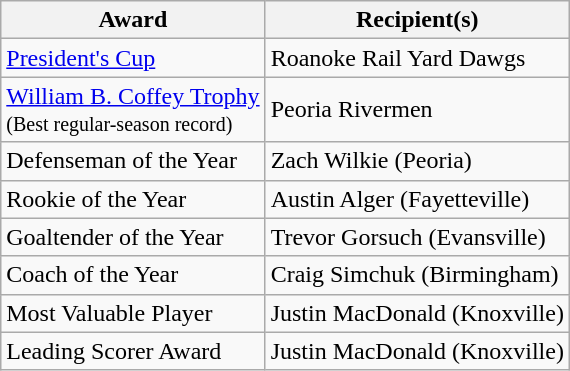<table class="wikitable">
<tr>
<th>Award</th>
<th>Recipient(s)</th>
</tr>
<tr>
<td><a href='#'>President's Cup</a></td>
<td>Roanoke Rail Yard Dawgs</td>
</tr>
<tr>
<td><a href='#'>William B. Coffey Trophy</a><br><small>(Best regular-season record)</small></td>
<td>Peoria Rivermen</td>
</tr>
<tr>
<td>Defenseman of the Year</td>
<td>Zach Wilkie (Peoria)</td>
</tr>
<tr>
<td>Rookie of the Year</td>
<td>Austin Alger (Fayetteville)</td>
</tr>
<tr>
<td>Goaltender of the Year</td>
<td>Trevor Gorsuch (Evansville) </td>
</tr>
<tr>
<td>Coach of the Year</td>
<td>Craig Simchuk (Birmingham)</td>
</tr>
<tr>
<td>Most Valuable Player</td>
<td>Justin MacDonald (Knoxville)</td>
</tr>
<tr>
<td>Leading Scorer Award</td>
<td>Justin MacDonald (Knoxville)</td>
</tr>
</table>
